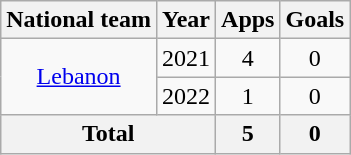<table class="wikitable" style="text-align:center">
<tr>
<th>National team</th>
<th>Year</th>
<th>Apps</th>
<th>Goals</th>
</tr>
<tr>
<td rowspan="2"><a href='#'>Lebanon</a></td>
<td>2021</td>
<td>4</td>
<td>0</td>
</tr>
<tr>
<td>2022</td>
<td>1</td>
<td>0</td>
</tr>
<tr>
<th colspan="2">Total</th>
<th>5</th>
<th>0</th>
</tr>
</table>
